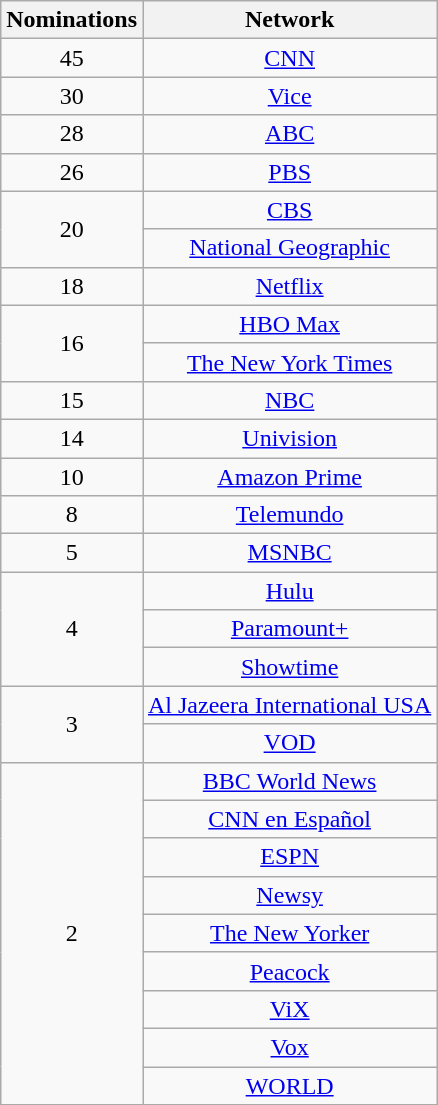<table class="wikitable floatright" style="text-align: center;">
<tr>
<th scope="col" style="width:55px;">Nominations</th>
<th scope="col" style="text-align:center;">Network</th>
</tr>
<tr>
<td scope=row style="text-align:center">45</td>
<td><a href='#'>CNN</a></td>
</tr>
<tr>
<td scope=row style="text-align:center">30</td>
<td><a href='#'>Vice</a></td>
</tr>
<tr>
<td scope=row style="text-align:center">28</td>
<td><a href='#'>ABC</a></td>
</tr>
<tr>
<td scope=row style="text-align:center">26</td>
<td><a href='#'>PBS</a></td>
</tr>
<tr>
<td rowspan="2" scope=row style="text-align:center">20</td>
<td><a href='#'>CBS</a></td>
</tr>
<tr>
<td><a href='#'>National Geographic</a></td>
</tr>
<tr>
<td scope=row style="text-align:center">18</td>
<td><a href='#'>Netflix</a></td>
</tr>
<tr>
<td rowspan="2" scope=row style="text-align:center">16</td>
<td><a href='#'>HBO Max</a></td>
</tr>
<tr>
<td><a href='#'>The New York Times</a></td>
</tr>
<tr>
<td scope=row style="text-align:center">15</td>
<td><a href='#'>NBC</a></td>
</tr>
<tr>
<td scope=row style="text-align:center">14</td>
<td><a href='#'>Univision</a></td>
</tr>
<tr>
<td scope=row style="text-align:center">10</td>
<td><a href='#'>Amazon Prime</a></td>
</tr>
<tr>
<td scope=row style="text-align:center">8</td>
<td><a href='#'>Telemundo</a></td>
</tr>
<tr>
<td scope=row style="text-align:center">5</td>
<td><a href='#'>MSNBC</a></td>
</tr>
<tr>
<td rowspan="3" scope=row style="text-align:center">4</td>
<td><a href='#'>Hulu</a></td>
</tr>
<tr>
<td><a href='#'>Paramount+</a></td>
</tr>
<tr>
<td><a href='#'>Showtime</a></td>
</tr>
<tr>
<td rowspan="2" scope=row style="text-align:center">3</td>
<td><a href='#'>Al Jazeera International USA</a></td>
</tr>
<tr>
<td><a href='#'>VOD</a></td>
</tr>
<tr>
<td rowspan="9" scope=row style="text-align:center">2</td>
<td><a href='#'>BBC World News</a></td>
</tr>
<tr>
<td><a href='#'>CNN en Español</a></td>
</tr>
<tr>
<td><a href='#'>ESPN</a></td>
</tr>
<tr>
<td><a href='#'>Newsy</a></td>
</tr>
<tr>
<td><a href='#'>The New Yorker</a></td>
</tr>
<tr>
<td><a href='#'>Peacock</a></td>
</tr>
<tr>
<td><a href='#'>ViX</a></td>
</tr>
<tr>
<td><a href='#'>Vox</a></td>
</tr>
<tr>
<td><a href='#'>WORLD</a></td>
</tr>
<tr>
</tr>
</table>
